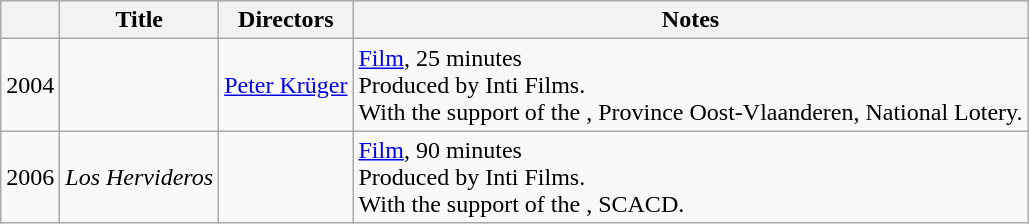<table class="wikitable sortable">
<tr>
<th></th>
<th>Title</th>
<th>Directors</th>
<th class="unsortable">Notes</th>
</tr>
<tr>
<td>2004</td>
<td><em></em></td>
<td><a href='#'>Peter Krüger</a></td>
<td><a href='#'>Film</a>, 25 minutes<br>Produced by Inti Films.<br>With the support of the , Province Oost-Vlaanderen, National Lotery.</td>
</tr>
<tr>
<td>2006</td>
<td><em>Los Hervideros</em></td>
<td></td>
<td><a href='#'>Film</a>, 90 minutes<br>Produced by Inti Films.<br>With the support of the , SCACD.</td>
</tr>
</table>
